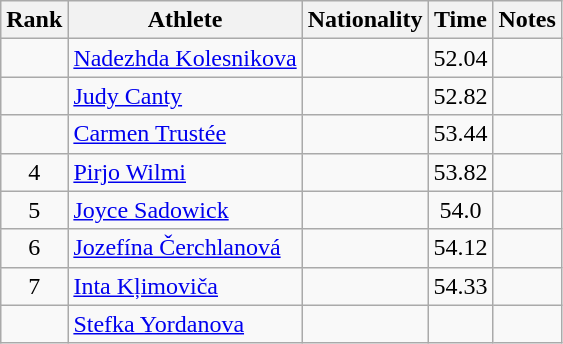<table class="wikitable sortable" style="text-align:center">
<tr>
<th>Rank</th>
<th>Athlete</th>
<th>Nationality</th>
<th>Time</th>
<th>Notes</th>
</tr>
<tr>
<td></td>
<td align=left><a href='#'>Nadezhda Kolesnikova</a></td>
<td align=left></td>
<td>52.04</td>
<td></td>
</tr>
<tr>
<td></td>
<td align=left><a href='#'>Judy Canty</a></td>
<td align=left></td>
<td>52.82</td>
<td></td>
</tr>
<tr>
<td></td>
<td align=left><a href='#'>Carmen Trustée</a></td>
<td align=left></td>
<td>53.44</td>
<td></td>
</tr>
<tr>
<td>4</td>
<td align=left><a href='#'>Pirjo Wilmi</a></td>
<td align=left></td>
<td>53.82</td>
<td></td>
</tr>
<tr>
<td>5</td>
<td align=left><a href='#'>Joyce Sadowick</a></td>
<td align=left></td>
<td>54.0</td>
<td></td>
</tr>
<tr>
<td>6</td>
<td align=left><a href='#'>Jozefína Čerchlanová</a></td>
<td align=left></td>
<td>54.12</td>
<td></td>
</tr>
<tr>
<td>7</td>
<td align=left><a href='#'>Inta Kļimoviča</a></td>
<td align=left></td>
<td>54.33</td>
<td></td>
</tr>
<tr>
<td></td>
<td align=left><a href='#'>Stefka Yordanova</a></td>
<td align=left></td>
<td></td>
<td></td>
</tr>
</table>
